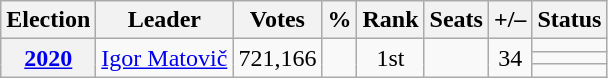<table class=wikitable style=text-align:center>
<tr>
<th>Election</th>
<th>Leader</th>
<th>Votes</th>
<th>%</th>
<th>Rank</th>
<th>Seats</th>
<th>+/–</th>
<th>Status</th>
</tr>
<tr>
<th rowspan="3"><a href='#'>2020</a></th>
<td rowspan="3"><a href='#'>Igor Matovič</a></td>
<td rowspan="3">721,166</td>
<td rowspan="3"></td>
<td rowspan="3">1st</td>
<td rowspan="3"></td>
<td rowspan="3"> 34</td>
<td></td>
</tr>
<tr>
<td></td>
</tr>
<tr>
<td></td>
</tr>
</table>
